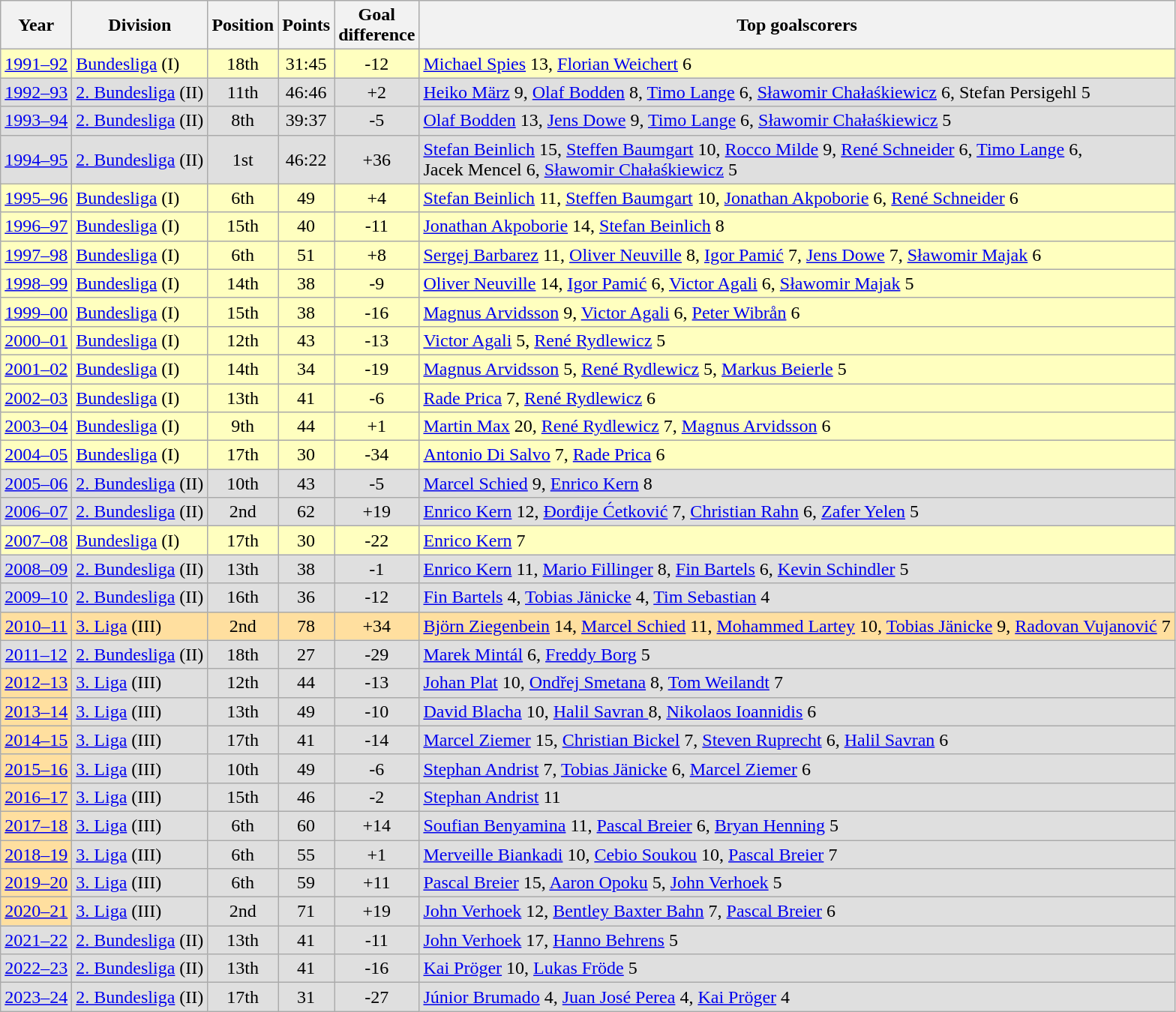<table class="wikitable">
<tr>
<th>Year</th>
<th>Division</th>
<th>Position</th>
<th>Points</th>
<th>Goal<br>difference</th>
<th>Top goalscorers</th>
</tr>
<tr align="center">
<td bgcolor="#FFFFBF"><a href='#'>1991–92</a></td>
<td bgcolor="#FFFFBF" align="left"><a href='#'>Bundesliga</a> (I)</td>
<td bgcolor="#FFFFBF">18th </td>
<td bgcolor="#FFFFBF">31:45</td>
<td bgcolor="#FFFFBF">-12</td>
<td bgcolor="#FFFFBF" align="left"> <a href='#'>Michael Spies</a> 13,  <a href='#'>Florian Weichert</a> 6</td>
</tr>
<tr align="center">
<td bgcolor="#dfdfdf"><a href='#'>1992–93</a></td>
<td bgcolor="#dfdfdf" align="left"><a href='#'>2. Bundesliga</a> (II)</td>
<td bgcolor="#dfdfdf">11th</td>
<td bgcolor="#dfdfdf">46:46</td>
<td bgcolor="#dfdfdf">+2</td>
<td bgcolor="#dfdfdf" align="left"> <a href='#'>Heiko März</a> 9,  <a href='#'>Olaf Bodden</a> 8,  <a href='#'>Timo Lange</a> 6,  <a href='#'>Sławomir Chałaśkiewicz</a> 6,  Stefan Persigehl 5</td>
</tr>
<tr align="center">
<td bgcolor="#dfdfdf"><a href='#'>1993–94</a></td>
<td bgcolor="#dfdfdf" align="left"><a href='#'>2. Bundesliga</a> (II)</td>
<td bgcolor="#dfdfdf">8th</td>
<td bgcolor="#dfdfdf">39:37</td>
<td bgcolor="#dfdfdf">-5</td>
<td bgcolor="#dfdfdf" align="left"> <a href='#'>Olaf Bodden</a> 13,  <a href='#'>Jens Dowe</a> 9,  <a href='#'>Timo Lange</a> 6,  <a href='#'>Sławomir Chałaśkiewicz</a> 5</td>
</tr>
<tr align="center">
<td bgcolor="#dfdfdf"><a href='#'>1994–95</a></td>
<td bgcolor="#dfdfdf" align="left"><a href='#'>2. Bundesliga</a> (II)</td>
<td bgcolor="#dfdfdf">1st </td>
<td bgcolor="#dfdfdf">46:22</td>
<td bgcolor="#dfdfdf">+36</td>
<td bgcolor="#dfdfdf" align="left"> <a href='#'>Stefan Beinlich</a> 15,  <a href='#'>Steffen Baumgart</a> 10,  <a href='#'>Rocco Milde</a> 9,  <a href='#'>René Schneider</a> 6,  <a href='#'>Timo Lange</a> 6,<br> Jacek Mencel 6,  <a href='#'>Sławomir Chałaśkiewicz</a> 5</td>
</tr>
<tr align="center">
<td bgcolor="#FFFFBF"><a href='#'>1995–96</a></td>
<td bgcolor="#FFFFBF" align="left"><a href='#'>Bundesliga</a> (I)</td>
<td bgcolor="#FFFFBF">6th</td>
<td bgcolor="#FFFFBF">49</td>
<td bgcolor="#FFFFBF">+4</td>
<td bgcolor="#FFFFBF" align="left"> <a href='#'>Stefan Beinlich</a> 11,  <a href='#'>Steffen Baumgart</a> 10,  <a href='#'>Jonathan Akpoborie</a> 6,  <a href='#'>René Schneider</a> 6</td>
</tr>
<tr align="center">
<td bgcolor="#FFFFBF"><a href='#'>1996–97</a></td>
<td bgcolor="#FFFFBF" align="left"><a href='#'>Bundesliga</a> (I)</td>
<td bgcolor="#FFFFBF">15th</td>
<td bgcolor="#FFFFBF">40</td>
<td bgcolor="#FFFFBF">-11</td>
<td bgcolor="#FFFFBF" align="left"> <a href='#'>Jonathan Akpoborie</a> 14,  <a href='#'>Stefan Beinlich</a> 8</td>
</tr>
<tr align="center">
<td bgcolor="#FFFFBF"><a href='#'>1997–98</a></td>
<td bgcolor="#FFFFBF" align="left"><a href='#'>Bundesliga</a> (I)</td>
<td bgcolor="#FFFFBF">6th</td>
<td bgcolor="#FFFFBF">51</td>
<td bgcolor="#FFFFBF">+8</td>
<td bgcolor="#FFFFBF" align="left"> <a href='#'>Sergej Barbarez</a> 11,  <a href='#'>Oliver Neuville</a> 8,  <a href='#'>Igor Pamić</a> 7,  <a href='#'>Jens Dowe</a> 7,  <a href='#'>Sławomir Majak</a> 6</td>
</tr>
<tr align="center">
<td bgcolor="#FFFFBF"><a href='#'>1998–99</a></td>
<td bgcolor="#FFFFBF" align="left"><a href='#'>Bundesliga</a> (I)</td>
<td bgcolor="#FFFFBF">14th</td>
<td bgcolor="#FFFFBF">38</td>
<td bgcolor="#FFFFBF">-9</td>
<td bgcolor="#FFFFBF" align="left"> <a href='#'>Oliver Neuville</a> 14,  <a href='#'>Igor Pamić</a> 6,  <a href='#'>Victor Agali</a> 6,  <a href='#'>Sławomir Majak</a> 5</td>
</tr>
<tr align="center">
<td bgcolor="#FFFFBF"><a href='#'>1999–00</a></td>
<td bgcolor="#FFFFBF" align="left"><a href='#'>Bundesliga</a> (I)</td>
<td bgcolor="#FFFFBF">15th</td>
<td bgcolor="#FFFFBF">38</td>
<td bgcolor="#FFFFBF">-16</td>
<td bgcolor="#FFFFBF" align="left"> <a href='#'>Magnus Arvidsson</a> 9,  <a href='#'>Victor Agali</a> 6,  <a href='#'>Peter Wibrån</a> 6</td>
</tr>
<tr align="center">
<td bgcolor="#FFFFBF"><a href='#'>2000–01</a></td>
<td bgcolor="#FFFFBF" align="left"><a href='#'>Bundesliga</a> (I)</td>
<td bgcolor="#FFFFBF">12th</td>
<td bgcolor="#FFFFBF">43</td>
<td bgcolor="#FFFFBF">-13</td>
<td bgcolor="#FFFFBF" align="left"> <a href='#'>Victor Agali</a> 5,  <a href='#'>René Rydlewicz</a> 5</td>
</tr>
<tr align="center">
<td bgcolor="#FFFFBF"><a href='#'>2001–02</a></td>
<td bgcolor="#FFFFBF" align="left"><a href='#'>Bundesliga</a> (I)</td>
<td bgcolor="#FFFFBF">14th</td>
<td bgcolor="#FFFFBF">34</td>
<td bgcolor="#FFFFBF">-19</td>
<td bgcolor="#FFFFBF" align="left"> <a href='#'>Magnus Arvidsson</a> 5,  <a href='#'>René Rydlewicz</a> 5,  <a href='#'>Markus Beierle</a> 5</td>
</tr>
<tr align="center">
<td bgcolor="#FFFFBF"><a href='#'>2002–03</a></td>
<td bgcolor="#FFFFBF" align="left"><a href='#'>Bundesliga</a> (I)</td>
<td bgcolor="#FFFFBF">13th</td>
<td bgcolor="#FFFFBF">41</td>
<td bgcolor="#FFFFBF">-6</td>
<td bgcolor="#FFFFBF" align="left"> <a href='#'>Rade Prica</a> 7,  <a href='#'>René Rydlewicz</a> 6</td>
</tr>
<tr align="center">
<td bgcolor="#FFFFBF"><a href='#'>2003–04</a></td>
<td bgcolor="#FFFFBF" align="left"><a href='#'>Bundesliga</a> (I)</td>
<td bgcolor="#FFFFBF">9th</td>
<td bgcolor="#FFFFBF">44</td>
<td bgcolor="#FFFFBF">+1</td>
<td bgcolor="#FFFFBF" align="left"> <a href='#'>Martin Max</a> 20,  <a href='#'>René Rydlewicz</a> 7,  <a href='#'>Magnus Arvidsson</a> 6</td>
</tr>
<tr align="center">
<td bgcolor="#FFFFBF"><a href='#'>2004–05</a></td>
<td bgcolor="#FFFFBF" align="left"><a href='#'>Bundesliga</a> (I)</td>
<td bgcolor="#FFFFBF">17th </td>
<td bgcolor="#FFFFBF">30</td>
<td bgcolor="#FFFFBF">-34</td>
<td bgcolor="#FFFFBF" align="left"> <a href='#'>Antonio Di Salvo</a> 7,  <a href='#'>Rade Prica</a> 6</td>
</tr>
<tr align="center">
<td bgcolor="#dfdfdf"><a href='#'>2005–06</a></td>
<td bgcolor="#dfdfdf" align="left"><a href='#'>2. Bundesliga</a> (II)</td>
<td bgcolor="#dfdfdf">10th</td>
<td bgcolor="#dfdfdf">43</td>
<td bgcolor="#dfdfdf">-5</td>
<td bgcolor="#dfdfdf" align="left"> <a href='#'>Marcel Schied</a> 9,  <a href='#'>Enrico Kern</a> 8</td>
</tr>
<tr align="center">
<td bgcolor="#dfdfdf"><a href='#'>2006–07</a></td>
<td bgcolor="#dfdfdf" align="left"><a href='#'>2. Bundesliga</a> (II)</td>
<td bgcolor="#dfdfdf">2nd </td>
<td bgcolor="#dfdfdf">62</td>
<td bgcolor="#dfdfdf">+19</td>
<td bgcolor="#dfdfdf" align="left"> <a href='#'>Enrico Kern</a> 12,  <a href='#'>Đorđije Ćetković</a> 7,  <a href='#'>Christian Rahn</a> 6,  <a href='#'>Zafer Yelen</a> 5</td>
</tr>
<tr align="center">
<td bgcolor="#FFFFBF"><a href='#'>2007–08</a></td>
<td bgcolor="#FFFFBF" align="left"><a href='#'>Bundesliga</a> (I)</td>
<td bgcolor="#FFFFBF">17th </td>
<td bgcolor="#FFFFBF">30</td>
<td bgcolor="#FFFFBF">-22</td>
<td bgcolor="#FFFFBF" align="left"> <a href='#'>Enrico Kern</a> 7</td>
</tr>
<tr align="center">
<td bgcolor="#dfdfdf"><a href='#'>2008–09</a></td>
<td bgcolor="#dfdfdf" align="left"><a href='#'>2. Bundesliga</a> (II)</td>
<td bgcolor="#dfdfdf">13th</td>
<td bgcolor="#dfdfdf">38</td>
<td bgcolor="#dfdfdf">-1</td>
<td bgcolor="#dfdfdf" align="left"> <a href='#'>Enrico Kern</a> 11,  <a href='#'>Mario Fillinger</a> 8,  <a href='#'>Fin Bartels</a> 6,  <a href='#'>Kevin Schindler</a> 5</td>
</tr>
<tr align="center">
<td bgcolor="#dfdfdf"><a href='#'>2009–10</a></td>
<td bgcolor="#dfdfdf" align="left"><a href='#'>2. Bundesliga</a> (II)</td>
<td bgcolor="#dfdfdf">16th </td>
<td bgcolor="#dfdfdf">36</td>
<td bgcolor="#dfdfdf">-12</td>
<td bgcolor="#dfdfdf" align="left"> <a href='#'>Fin Bartels</a> 4,  <a href='#'>Tobias Jänicke</a> 4,  <a href='#'>Tim Sebastian</a> 4</td>
</tr>
<tr align="center">
<td bgcolor="#FFDF9F"><a href='#'>2010–11</a></td>
<td bgcolor="#FFDF9F" align="left"><a href='#'>3. Liga</a> (III)</td>
<td bgcolor="#FFDF9F">2nd </td>
<td bgcolor="#FFDF9F">78</td>
<td bgcolor="#FFDF9F">+34</td>
<td bgcolor="#FFDF9F" align="left"> <a href='#'>Björn Ziegenbein</a> 14,  <a href='#'>Marcel Schied</a> 11,  <a href='#'>Mohammed Lartey</a> 10,  <a href='#'>Tobias Jänicke</a> 9,  <a href='#'>Radovan Vujanović</a> 7</td>
</tr>
<tr align="center">
<td bgcolor="#dfdfdf"><a href='#'>2011–12</a></td>
<td bgcolor="#dfdfdf" align="left"><a href='#'>2. Bundesliga</a> (II)</td>
<td bgcolor="#dfdfdf">18th </td>
<td bgcolor="#dfdfdf">27</td>
<td bgcolor="#dfdfdf">-29</td>
<td bgcolor="#dfdfdf" align="left"> <a href='#'>Marek Mintál</a> 6,  <a href='#'>Freddy Borg</a> 5</td>
</tr>
<tr align="center">
<td bgcolor="#FFDF9F"><a href='#'>2012–13</a></td>
<td bgcolor="#dfdfdf" align="left"><a href='#'>3. Liga</a> (III)</td>
<td bgcolor="#dfdfdf">12th</td>
<td bgcolor="#dfdfdf">44</td>
<td bgcolor="#dfdfdf">-13</td>
<td bgcolor="#dfdfdf" align="left"> <a href='#'>Johan Plat</a> 10,  <a href='#'>Ondřej Smetana</a> 8,  <a href='#'>Tom Weilandt</a> 7</td>
</tr>
<tr align="center">
<td bgcolor="#FFDF9F"><a href='#'>2013–14</a></td>
<td bgcolor="#dfdfdf" align="left"><a href='#'>3. Liga</a> (III)</td>
<td bgcolor="#dfdfdf">13th</td>
<td bgcolor="#dfdfdf">49</td>
<td bgcolor="#dfdfdf">-10</td>
<td bgcolor="#dfdfdf" align="left"> <a href='#'>David Blacha</a> 10,  <a href='#'>Halil Savran </a> 8,  <a href='#'>Nikolaos Ioannidis</a> 6</td>
</tr>
<tr align="center">
<td bgcolor="#FFDF9F"><a href='#'>2014–15</a></td>
<td bgcolor="#dfdfdf" align="left"><a href='#'>3. Liga</a> (III)</td>
<td bgcolor="#dfdfdf">17th</td>
<td bgcolor="#dfdfdf">41</td>
<td bgcolor="#dfdfdf">-14</td>
<td bgcolor="#dfdfdf" align="left"> <a href='#'>Marcel Ziemer</a> 15,  <a href='#'>Christian Bickel</a> 7,  <a href='#'>Steven Ruprecht</a> 6,  <a href='#'>Halil Savran</a> 6</td>
</tr>
<tr align="center">
<td bgcolor="#FFDF9F"><a href='#'>2015–16</a></td>
<td bgcolor="#dfdfdf" align="left"><a href='#'>3. Liga</a> (III)</td>
<td bgcolor="#dfdfdf">10th</td>
<td bgcolor="#dfdfdf">49</td>
<td bgcolor="#dfdfdf">-6</td>
<td bgcolor="#dfdfdf" align="left"> <a href='#'>Stephan Andrist</a> 7,  <a href='#'>Tobias Jänicke</a> 6,  <a href='#'>Marcel Ziemer</a> 6</td>
</tr>
<tr align="center">
<td bgcolor="#FFDF9F"><a href='#'>2016–17</a></td>
<td bgcolor="#dfdfdf" align="left"><a href='#'>3. Liga</a> (III)</td>
<td bgcolor="#dfdfdf">15th</td>
<td bgcolor="#dfdfdf">46</td>
<td bgcolor="#dfdfdf">-2</td>
<td bgcolor="#dfdfdf" align="left"> <a href='#'>Stephan Andrist</a> 11</td>
</tr>
<tr align="center">
<td bgcolor="#FFDF9F"><a href='#'>2017–18</a></td>
<td bgcolor="#dfdfdf" align="left"><a href='#'>3. Liga</a> (III)</td>
<td bgcolor="#dfdfdf">6th</td>
<td bgcolor="#dfdfdf">60</td>
<td bgcolor="#dfdfdf">+14</td>
<td bgcolor="#dfdfdf" align="left"> <a href='#'>Soufian Benyamina</a> 11,  <a href='#'>Pascal Breier</a> 6,  <a href='#'>Bryan Henning</a> 5</td>
</tr>
<tr align="center">
<td bgcolor="#FFDF9F"><a href='#'>2018–19</a></td>
<td bgcolor="#dfdfdf" align="left"><a href='#'>3. Liga</a> (III)</td>
<td bgcolor="#dfdfdf">6th</td>
<td bgcolor="#dfdfdf">55</td>
<td bgcolor="#dfdfdf">+1</td>
<td bgcolor="#dfdfdf" align="left"> <a href='#'>Merveille Biankadi</a> 10,  <a href='#'>Cebio Soukou</a> 10,  <a href='#'>Pascal Breier</a> 7</td>
</tr>
<tr align="center">
<td bgcolor="#FFDF9F"><a href='#'>2019–20</a></td>
<td bgcolor="#dfdfdf" align="left"><a href='#'>3. Liga</a> (III)</td>
<td bgcolor="#dfdfdf">6th</td>
<td bgcolor="#dfdfdf">59</td>
<td bgcolor="#dfdfdf">+11</td>
<td bgcolor="#dfdfdf" align="left"> <a href='#'>Pascal Breier</a> 15,  <a href='#'>Aaron Opoku</a> 5,  <a href='#'>John Verhoek</a> 5</td>
</tr>
<tr align="center">
<td bgcolor="#FFDF9F"><a href='#'>2020–21</a></td>
<td bgcolor="#dfdfdf" align="left"><a href='#'>3. Liga</a> (III)</td>
<td bgcolor="#dfdfdf">2nd </td>
<td bgcolor="#dfdfdf">71</td>
<td bgcolor="#dfdfdf">+19</td>
<td bgcolor="#dfdfdf" align="left"> <a href='#'>John Verhoek</a> 12,  <a href='#'>Bentley Baxter Bahn</a> 7,  <a href='#'>Pascal Breier</a> 6</td>
</tr>
<tr align="center">
<td bgcolor="#dfdfdf"><a href='#'>2021–22</a></td>
<td bgcolor="#dfdfdf" align="left"><a href='#'>2. Bundesliga</a> (II)</td>
<td bgcolor="#dfdfdf">13th</td>
<td bgcolor="#dfdfdf">41</td>
<td bgcolor="#dfdfdf">-11</td>
<td bgcolor="#dfdfdf" align="left"> <a href='#'>John Verhoek</a> 17,  <a href='#'>Hanno Behrens</a> 5</td>
</tr>
<tr align="center">
<td bgcolor="#dfdfdf"><a href='#'>2022–23</a></td>
<td bgcolor="#dfdfdf" align="left"><a href='#'>2. Bundesliga</a> (II)</td>
<td bgcolor="#dfdfdf">13th</td>
<td bgcolor="#dfdfdf">41</td>
<td bgcolor="#dfdfdf">-16</td>
<td bgcolor="#dfdfdf" align="left"> <a href='#'>Kai Pröger</a> 10,  <a href='#'>Lukas Fröde</a> 5</td>
</tr>
<tr align="center">
<td bgcolor="#dfdfdf"><a href='#'>2023–24</a></td>
<td bgcolor="#dfdfdf" align="left"><a href='#'>2. Bundesliga</a> (II)</td>
<td bgcolor="#dfdfdf">17th</td>
<td bgcolor="#dfdfdf">31</td>
<td bgcolor="#dfdfdf">-27</td>
<td bgcolor="#dfdfdf" align="left"> <a href='#'>Júnior Brumado</a> 4,  <a href='#'>Juan José Perea</a> 4,  <a href='#'>Kai Pröger</a> 4</td>
</tr>
</table>
